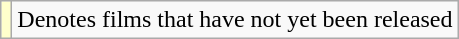<table class="wikitable sortable">
<tr>
<td style="background:#ffc;"></td>
<td>Denotes films that have not yet been released</td>
</tr>
</table>
